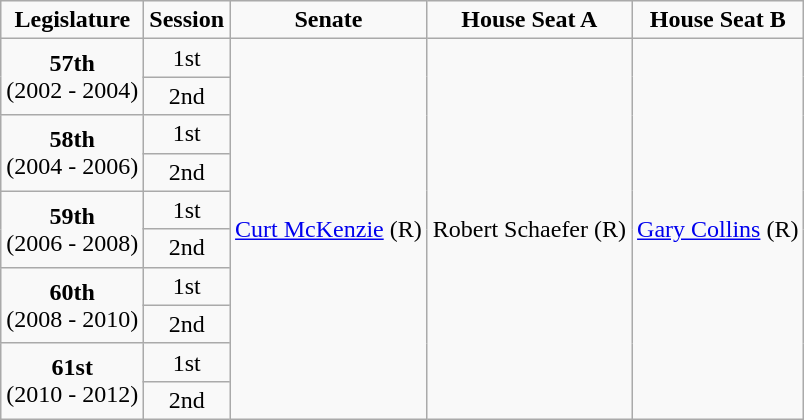<table class=wikitable style="text-align:center">
<tr>
<td><strong>Legislature</strong></td>
<td><strong>Session</strong></td>
<td><strong>Senate</strong></td>
<td><strong>House Seat A</strong></td>
<td><strong>House Seat B</strong></td>
</tr>
<tr>
<td rowspan="2" colspan="1" style="text-align: center;"><strong>57th</strong> <br> (2002 - 2004)</td>
<td>1st</td>
<td rowspan="10" colspan="1" style="text-align: center;" ><a href='#'>Curt McKenzie</a> (R)</td>
<td rowspan="10" colspan="1" style="text-align: center;" >Robert Schaefer (R)</td>
<td rowspan="10" colspan="1" style="text-align: center;" ><a href='#'>Gary Collins</a> (R)</td>
</tr>
<tr>
<td>2nd</td>
</tr>
<tr>
<td rowspan="2" colspan="1" style="text-align: center;"><strong>58th</strong> <br> (2004 - 2006)</td>
<td>1st</td>
</tr>
<tr>
<td>2nd</td>
</tr>
<tr>
<td rowspan="2" colspan="1" style="text-align: center;"><strong>59th</strong> <br> (2006 - 2008)</td>
<td>1st</td>
</tr>
<tr>
<td>2nd</td>
</tr>
<tr>
<td rowspan="2" colspan="1" style="text-align: center;"><strong>60th</strong> <br> (2008 - 2010)</td>
<td>1st</td>
</tr>
<tr>
<td>2nd</td>
</tr>
<tr>
<td rowspan="2" colspan="1" style="text-align: center;"><strong>61st</strong> <br> (2010 - 2012)</td>
<td>1st</td>
</tr>
<tr>
<td>2nd</td>
</tr>
</table>
